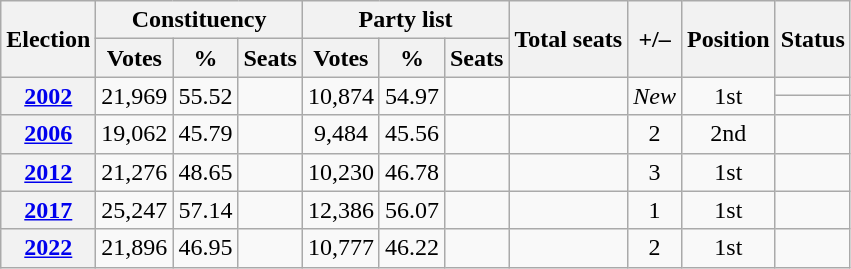<table class=wikitable style="text-align: center;">
<tr>
<th rowspan=2>Election</th>
<th colspan=3>Constituency</th>
<th colspan=3>Party list</th>
<th rowspan=2>Total seats</th>
<th rowspan=2>+/–</th>
<th rowspan=2>Position</th>
<th rowspan=2>Status</th>
</tr>
<tr>
<th>Votes</th>
<th>%</th>
<th>Seats</th>
<th>Votes</th>
<th>%</th>
<th>Seats</th>
</tr>
<tr>
<th rowspan=2><a href='#'>2002</a></th>
<td rowspan=2>21,969</td>
<td rowspan=2>55.52</td>
<td rowspan=2></td>
<td rowspan=2>10,874</td>
<td rowspan=2>54.97</td>
<td rowspan=2></td>
<td rowspan=2></td>
<td rowspan=2><em>New</em></td>
<td rowspan=2> 1st</td>
<td></td>
</tr>
<tr>
<td></td>
</tr>
<tr>
<th><a href='#'>2006</a></th>
<td>19,062</td>
<td>45.79</td>
<td></td>
<td>9,484</td>
<td>45.56</td>
<td></td>
<td></td>
<td> 2</td>
<td> 2nd</td>
<td></td>
</tr>
<tr>
<th><a href='#'>2012</a></th>
<td>21,276</td>
<td>48.65</td>
<td></td>
<td>10,230</td>
<td>46.78</td>
<td></td>
<td></td>
<td> 3</td>
<td> 1st</td>
<td></td>
</tr>
<tr>
<th><a href='#'>2017</a></th>
<td>25,247</td>
<td>57.14</td>
<td></td>
<td>12,386</td>
<td>56.07</td>
<td></td>
<td></td>
<td> 1</td>
<td> 1st</td>
<td></td>
</tr>
<tr>
<th><a href='#'>2022</a></th>
<td>21,896</td>
<td>46.95</td>
<td></td>
<td>10,777</td>
<td>46.22</td>
<td></td>
<td></td>
<td> 2</td>
<td> 1st</td>
<td></td>
</tr>
</table>
